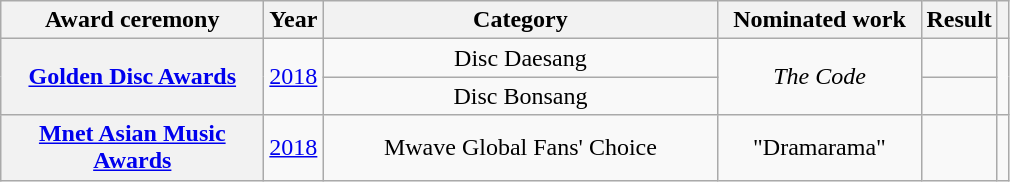<table class="wikitable sortable plainrowheaders" style="text-align:center;">
<tr>
<th scope="col" style="width:10.5em">Award ceremony</th>
<th scope="col">Year</th>
<th scope="col" style="width:16em">Category</th>
<th scope="col" style="width:8em">Nominated work</th>
<th scope="col">Result</th>
<th scope="col" class="unsortable"></th>
</tr>
<tr>
<th scope="row" rowspan="2"><a href='#'>Golden Disc Awards</a></th>
<td rowspan="2"><a href='#'>2018</a></td>
<td>Disc Daesang</td>
<td rowspan="2"><em>The Code</em></td>
<td></td>
<td rowspan="2"></td>
</tr>
<tr>
<td>Disc Bonsang</td>
<td></td>
</tr>
<tr>
<th scope="row"><a href='#'>Mnet Asian Music Awards</a></th>
<td><a href='#'>2018</a></td>
<td>Mwave Global Fans' Choice</td>
<td>"Dramarama"</td>
<td></td>
<td></td>
</tr>
</table>
